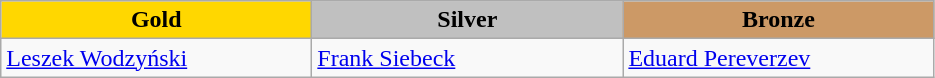<table class="wikitable" style="text-align:left">
<tr align="center">
<td width=200 bgcolor=gold><strong>Gold</strong></td>
<td width=200 bgcolor=silver><strong>Silver</strong></td>
<td width=200 bgcolor=CC9966><strong>Bronze</strong></td>
</tr>
<tr>
<td><a href='#'>Leszek Wodzyński</a><br><em></em></td>
<td><a href='#'>Frank Siebeck</a><br><em></em></td>
<td><a href='#'>Eduard Pereverzev</a><br><em></em></td>
</tr>
</table>
